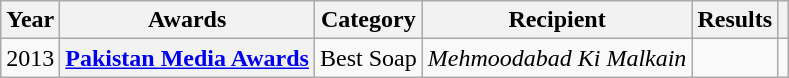<table class="wikitable plainrowheaders">
<tr>
<th scope="col">Year</th>
<th scope="col">Awards</th>
<th scope="col">Category</th>
<th scope="col">Recipient</th>
<th scope="col">Results</th>
<th></th>
</tr>
<tr>
<td>2013</td>
<th scope="row"><a href='#'>Pakistan Media Awards</a></th>
<td>Best Soap</td>
<td><em>Mehmoodabad Ki Malkain</em></td>
<td></td>
<td></td>
</tr>
</table>
